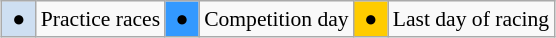<table class="wikitable" style="margin:0.5em auto; font-size:90%;position:relative;">
<tr>
<td bgcolor=#cedff2 align=center> ● </td>
<td>Practice races</td>
<td bgcolor=#3399ff align=center> ● </td>
<td>Competition day</td>
<td bgcolor=#ffcc00 align=center> ● </td>
<td>Last day of racing</td>
</tr>
</table>
